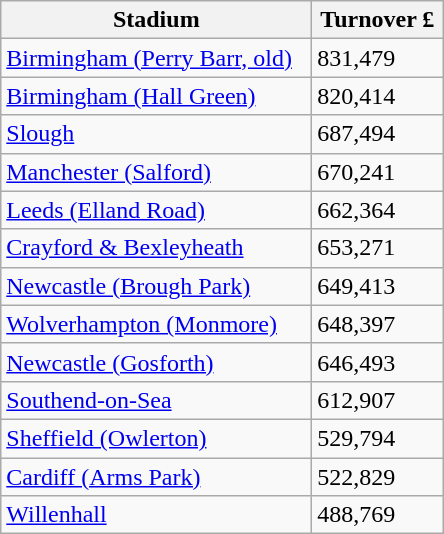<table class="wikitable">
<tr>
<th width=200>Stadium</th>
<th width=80>Turnover £</th>
</tr>
<tr>
<td><a href='#'>Birmingham (Perry Barr, old)</a></td>
<td>831,479</td>
</tr>
<tr>
<td><a href='#'>Birmingham (Hall Green)</a></td>
<td>820,414</td>
</tr>
<tr>
<td><a href='#'>Slough</a></td>
<td>687,494</td>
</tr>
<tr>
<td><a href='#'>Manchester (Salford)</a></td>
<td>670,241</td>
</tr>
<tr>
<td><a href='#'>Leeds (Elland Road)</a></td>
<td>662,364</td>
</tr>
<tr>
<td><a href='#'>Crayford & Bexleyheath</a></td>
<td>653,271</td>
</tr>
<tr>
<td><a href='#'>Newcastle (Brough Park)</a></td>
<td>649,413</td>
</tr>
<tr>
<td><a href='#'>Wolverhampton (Monmore)</a></td>
<td>648,397</td>
</tr>
<tr>
<td><a href='#'>Newcastle (Gosforth)</a></td>
<td>646,493</td>
</tr>
<tr>
<td><a href='#'>Southend-on-Sea</a></td>
<td>612,907</td>
</tr>
<tr>
<td><a href='#'>Sheffield (Owlerton)</a></td>
<td>529,794</td>
</tr>
<tr>
<td><a href='#'>Cardiff (Arms Park)</a></td>
<td>522,829</td>
</tr>
<tr>
<td><a href='#'>Willenhall</a></td>
<td>488,769</td>
</tr>
</table>
